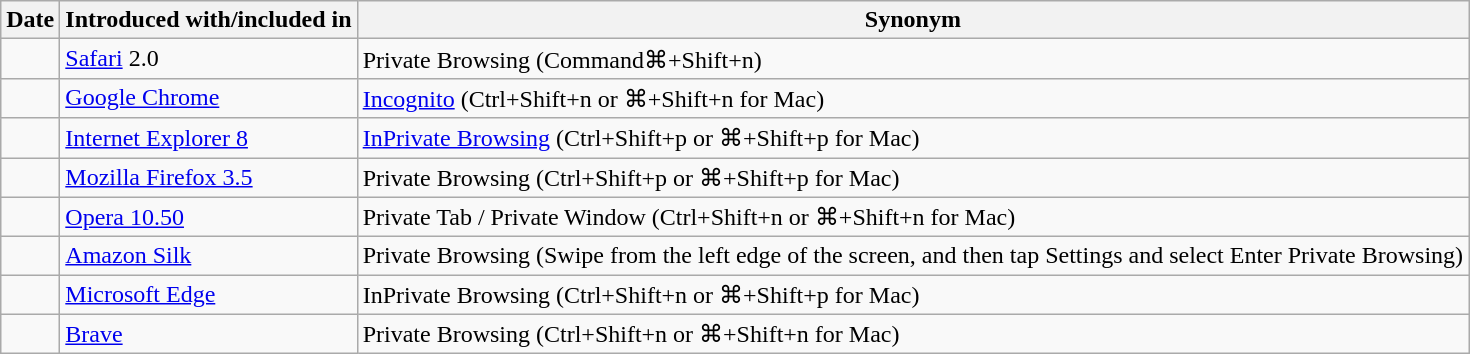<table class="wikitable sortable" "width: auto;">
<tr>
<th>Date</th>
<th>Introduced with/included in</th>
<th>Synonym</th>
</tr>
<tr>
<td></td>
<td><a href='#'>Safari</a> 2.0</td>
<td>Private Browsing (Command⌘+Shift+n)</td>
</tr>
<tr>
<td></td>
<td><a href='#'>Google Chrome</a></td>
<td><a href='#'>Incognito</a> (Ctrl+Shift+n or ⌘+Shift+n for Mac)</td>
</tr>
<tr>
<td></td>
<td><a href='#'>Internet Explorer 8</a></td>
<td><a href='#'>InPrivate Browsing</a> (Ctrl+Shift+p or ⌘+Shift+p for Mac)</td>
</tr>
<tr>
<td></td>
<td><a href='#'>Mozilla Firefox 3.5</a></td>
<td>Private Browsing (Ctrl+Shift+p or ⌘+Shift+p for Mac)</td>
</tr>
<tr>
<td></td>
<td><a href='#'>Opera 10.50</a></td>
<td>Private Tab / Private Window (Ctrl+Shift+n or ⌘+Shift+n for Mac)</td>
</tr>
<tr>
<td></td>
<td><a href='#'>Amazon Silk</a></td>
<td>Private Browsing (Swipe from the left edge of the screen, and then tap Settings and select Enter Private Browsing)</td>
</tr>
<tr>
<td></td>
<td><a href='#'>Microsoft Edge</a></td>
<td>InPrivate Browsing (Ctrl+Shift+n or ⌘+Shift+p for Mac)</td>
</tr>
<tr>
<td></td>
<td><a href='#'>Brave</a></td>
<td>Private Browsing (Ctrl+Shift+n or ⌘+Shift+n for Mac)</td>
</tr>
</table>
